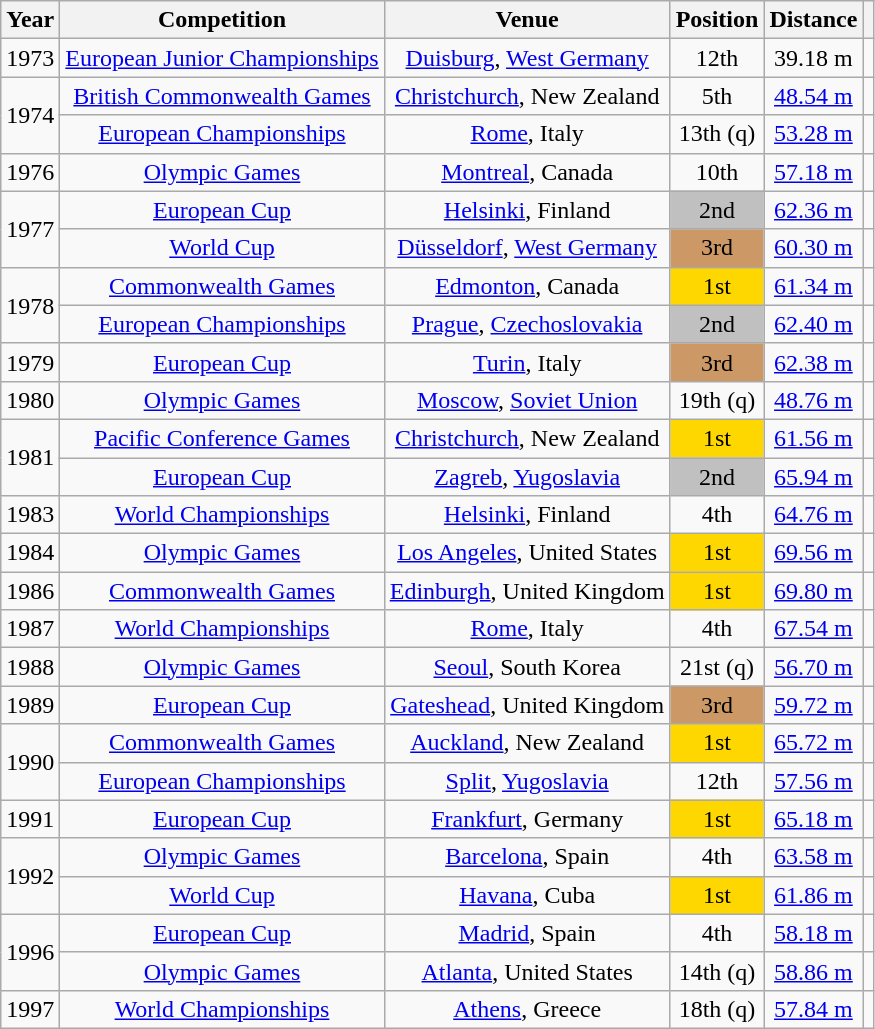<table class="wikitable sortable" style=text-align:center>
<tr>
<th scope="col">Year</th>
<th scope="col">Competition</th>
<th scope="col">Venue</th>
<th scope="col">Position</th>
<th scope="col">Distance</th>
<th scope="col"></th>
</tr>
<tr>
<td>1973</td>
<td><a href='#'>European Junior Championships</a></td>
<td><a href='#'>Duisburg</a>, <a href='#'>West Germany</a></td>
<td>12th</td>
<td>39.18 m</td>
<td></td>
</tr>
<tr>
<td rowspan=2>1974</td>
<td><a href='#'>British Commonwealth Games</a></td>
<td><a href='#'>Christchurch</a>, New Zealand</td>
<td>5th</td>
<td><a href='#'>48.54 m</a></td>
<td></td>
</tr>
<tr>
<td><a href='#'>European Championships</a></td>
<td><a href='#'>Rome</a>, Italy</td>
<td>13th (q)</td>
<td><a href='#'>53.28 m</a></td>
<td></td>
</tr>
<tr>
<td>1976</td>
<td><a href='#'>Olympic Games</a></td>
<td><a href='#'>Montreal</a>, Canada</td>
<td>10th</td>
<td><a href='#'>57.18 m</a></td>
<td></td>
</tr>
<tr>
<td rowspan=2>1977</td>
<td><a href='#'>European Cup</a></td>
<td><a href='#'>Helsinki</a>, Finland</td>
<td style="background:silver;">2nd</td>
<td><a href='#'>62.36 m</a></td>
<td></td>
</tr>
<tr>
<td><a href='#'>World Cup</a></td>
<td><a href='#'>Düsseldorf</a>, <a href='#'>West Germany</a></td>
<td bgcolor="cc9966">3rd</td>
<td><a href='#'>60.30 m</a></td>
<td></td>
</tr>
<tr>
<td rowspan=2>1978</td>
<td><a href='#'>Commonwealth Games</a></td>
<td><a href='#'>Edmonton</a>, Canada</td>
<td style="background:gold;">1st</td>
<td><a href='#'>61.34 m</a></td>
<td></td>
</tr>
<tr>
<td><a href='#'>European Championships</a></td>
<td><a href='#'>Prague</a>, <a href='#'>Czechoslovakia</a></td>
<td style="background:silver;">2nd</td>
<td><a href='#'>62.40 m</a></td>
<td></td>
</tr>
<tr>
<td>1979</td>
<td><a href='#'>European Cup</a></td>
<td><a href='#'>Turin</a>, Italy</td>
<td bgcolor="cc9966">3rd</td>
<td><a href='#'>62.38 m</a></td>
<td></td>
</tr>
<tr>
<td>1980</td>
<td><a href='#'>Olympic Games</a></td>
<td><a href='#'>Moscow</a>, <a href='#'>Soviet Union</a></td>
<td>19th (q)</td>
<td><a href='#'>48.76 m</a></td>
<td></td>
</tr>
<tr>
<td rowspan=2>1981</td>
<td><a href='#'>Pacific Conference Games</a></td>
<td><a href='#'>Christchurch</a>, New Zealand</td>
<td style="background:gold;">1st</td>
<td><a href='#'>61.56 m</a></td>
<td></td>
</tr>
<tr>
<td><a href='#'>European Cup</a></td>
<td><a href='#'>Zagreb</a>, <a href='#'>Yugoslavia</a></td>
<td style="background:silver;">2nd</td>
<td><a href='#'>65.94 m</a></td>
<td></td>
</tr>
<tr>
<td>1983</td>
<td><a href='#'>World Championships</a></td>
<td><a href='#'>Helsinki</a>, Finland</td>
<td>4th</td>
<td><a href='#'>64.76 m</a></td>
<td></td>
</tr>
<tr>
<td>1984</td>
<td><a href='#'>Olympic Games</a></td>
<td><a href='#'>Los Angeles</a>, United States</td>
<td style="background:gold;">1st</td>
<td><a href='#'>69.56 m</a></td>
<td></td>
</tr>
<tr>
<td>1986</td>
<td><a href='#'>Commonwealth Games</a></td>
<td><a href='#'>Edinburgh</a>, United Kingdom</td>
<td style="background:gold;">1st</td>
<td><a href='#'>69.80 m</a></td>
<td></td>
</tr>
<tr>
<td>1987</td>
<td><a href='#'>World Championships</a></td>
<td><a href='#'>Rome</a>, Italy</td>
<td>4th</td>
<td><a href='#'>67.54 m</a></td>
<td></td>
</tr>
<tr>
<td>1988</td>
<td><a href='#'>Olympic Games</a></td>
<td><a href='#'>Seoul</a>, South Korea</td>
<td>21st (q)</td>
<td><a href='#'>56.70 m</a></td>
<td></td>
</tr>
<tr>
<td>1989</td>
<td><a href='#'>European Cup</a></td>
<td><a href='#'>Gateshead</a>, United Kingdom</td>
<td bgcolor="cc9966">3rd</td>
<td><a href='#'>59.72 m</a></td>
<td></td>
</tr>
<tr>
<td rowspan=2>1990</td>
<td><a href='#'>Commonwealth Games</a></td>
<td><a href='#'>Auckland</a>, New Zealand</td>
<td style="background:gold;">1st</td>
<td><a href='#'>65.72 m</a></td>
<td></td>
</tr>
<tr>
<td><a href='#'>European Championships</a></td>
<td><a href='#'>Split</a>, <a href='#'>Yugoslavia</a></td>
<td>12th</td>
<td><a href='#'>57.56 m</a></td>
<td></td>
</tr>
<tr>
<td>1991</td>
<td><a href='#'>European Cup</a></td>
<td><a href='#'>Frankfurt</a>, Germany</td>
<td style="background:gold;">1st</td>
<td><a href='#'>65.18 m</a></td>
<td></td>
</tr>
<tr>
<td rowspan=2>1992</td>
<td><a href='#'>Olympic Games</a></td>
<td><a href='#'>Barcelona</a>, Spain</td>
<td>4th</td>
<td><a href='#'>63.58 m</a></td>
<td></td>
</tr>
<tr>
<td><a href='#'>World Cup</a></td>
<td><a href='#'>Havana</a>, Cuba</td>
<td bgcolor="gold">1st</td>
<td><a href='#'>61.86 m</a></td>
<td></td>
</tr>
<tr>
<td rowspan=2>1996</td>
<td><a href='#'>European Cup</a></td>
<td><a href='#'>Madrid</a>, Spain</td>
<td>4th</td>
<td><a href='#'>58.18 m</a></td>
<td></td>
</tr>
<tr>
<td><a href='#'>Olympic Games</a></td>
<td><a href='#'>Atlanta</a>, United States</td>
<td>14th (q)</td>
<td><a href='#'>58.86 m</a></td>
<td></td>
</tr>
<tr>
<td>1997</td>
<td><a href='#'>World Championships</a></td>
<td><a href='#'>Athens</a>, Greece</td>
<td>18th (q)</td>
<td><a href='#'>57.84 m</a></td>
<td></td>
</tr>
</table>
